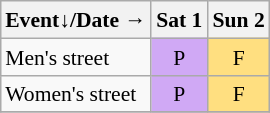<table class="wikitable" style="margin:0.5em auto; font-size:90%; line-height:1.25em; text-align:center;">
<tr>
<th>Event↓/Date →</th>
<th>Sat 1</th>
<th>Sun 2</th>
</tr>
<tr>
<td align="left">Men's street</td>
<td bgcolor="#D0A9F5">P</td>
<td bgcolor="#FFDF80">F</td>
</tr>
<tr>
<td align="left">Women's street</td>
<td bgcolor="#D0A9F5">P</td>
<td bgcolor="#FFDF80">F</td>
</tr>
<tr>
</tr>
</table>
